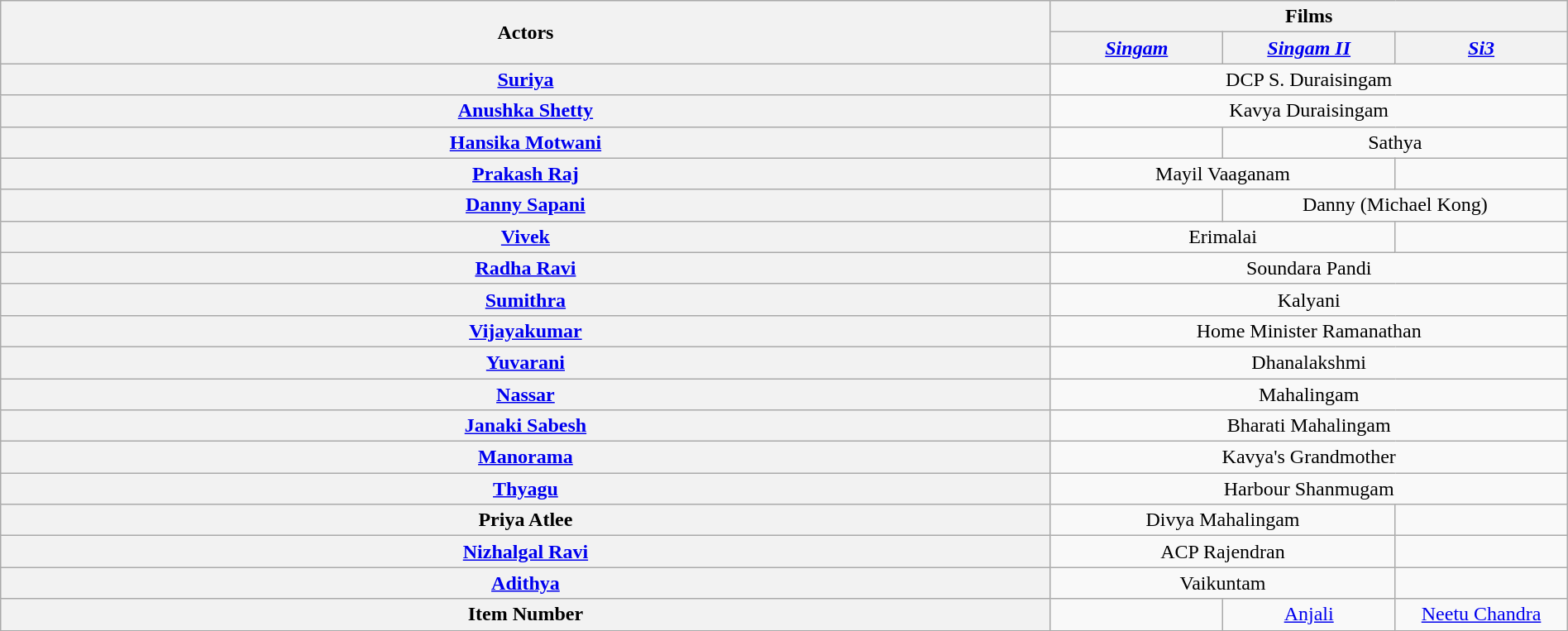<table class="wikitable" style="text-align:center; width:100%;">
<tr>
<th scope="col" rowspan="2" style="text-align:center;">Actors</th>
<th colspan="3" scope="col" style="text-align:center:">Films</th>
</tr>
<tr>
<th scope="col" style="width:11%"><em><a href='#'>Singam</a></em></th>
<th scope="col" style="width:11%"><em><a href='#'>Singam II</a></em></th>
<th scope="col" style="width:11%"><em><a href='#'>Si3</a></em></th>
</tr>
<tr>
<th scope="row"><a href='#'>Suriya</a></th>
<td colspan="3">DCP S. Duraisingam</td>
</tr>
<tr>
<th scope="row"><a href='#'>Anushka Shetty</a></th>
<td colspan="3">Kavya Duraisingam</td>
</tr>
<tr>
<th scope="row"><a href='#'>Hansika Motwani</a></th>
<td></td>
<td colspan=2>Sathya</td>
</tr>
<tr>
<th scope="row"><a href='#'>Prakash Raj</a></th>
<td colspan="2">Mayil Vaaganam</td>
<td></td>
</tr>
<tr>
<th scope="row"><a href='#'>Danny Sapani</a></th>
<td></td>
<td colspan="2">Danny (Michael Kong)</td>
</tr>
<tr>
<th scope="row"><a href='#'>Vivek</a></th>
<td colspan="2">Erimalai</td>
<td></td>
</tr>
<tr>
<th scope="row"><a href='#'>Radha Ravi</a></th>
<td colspan="3">Soundara Pandi</td>
</tr>
<tr>
<th scope="row"><a href='#'>Sumithra</a></th>
<td colspan="3">Kalyani</td>
</tr>
<tr>
<th scope="row"><a href='#'>Vijayakumar</a></th>
<td colspan="3">Home Minister Ramanathan</td>
</tr>
<tr>
<th scope="row"><a href='#'>Yuvarani</a></th>
<td colspan="3">Dhanalakshmi</td>
</tr>
<tr>
<th scope="row"><a href='#'>Nassar</a></th>
<td colspan="3">Mahalingam</td>
</tr>
<tr>
<th scope="row"><a href='#'>Janaki Sabesh</a></th>
<td colspan="3">Bharati Mahalingam</td>
</tr>
<tr>
<th scope="row"><a href='#'>Manorama</a></th>
<td colspan="3">Kavya's Grandmother</td>
</tr>
<tr>
<th scope="row"><a href='#'>Thyagu</a></th>
<td colspan="3">Harbour Shanmugam</td>
</tr>
<tr>
<th scope="row">Priya Atlee</th>
<td colspan="2">Divya Mahalingam</td>
<td></td>
</tr>
<tr>
<th scope="row"><a href='#'>Nizhalgal Ravi</a></th>
<td colspan="2">ACP Rajendran</td>
<td></td>
</tr>
<tr>
<th scope="row"><a href='#'>Adithya</a></th>
<td colspan="2">Vaikuntam</td>
<td></td>
</tr>
<tr>
<th scope="row">Item Number</th>
<td></td>
<td><a href='#'>Anjali</a></td>
<td><a href='#'>Neetu Chandra</a></td>
</tr>
<tr>
</tr>
</table>
